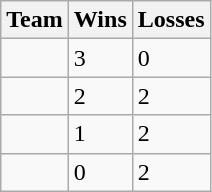<table class=wikitable>
<tr>
<th>Team</th>
<th>Wins</th>
<th>Losses</th>
</tr>
<tr>
<td><strong></strong></td>
<td>3</td>
<td>0</td>
</tr>
<tr>
<td></td>
<td>2</td>
<td>2</td>
</tr>
<tr>
<td></td>
<td>1</td>
<td>2</td>
</tr>
<tr>
<td></td>
<td>0</td>
<td>2</td>
</tr>
</table>
